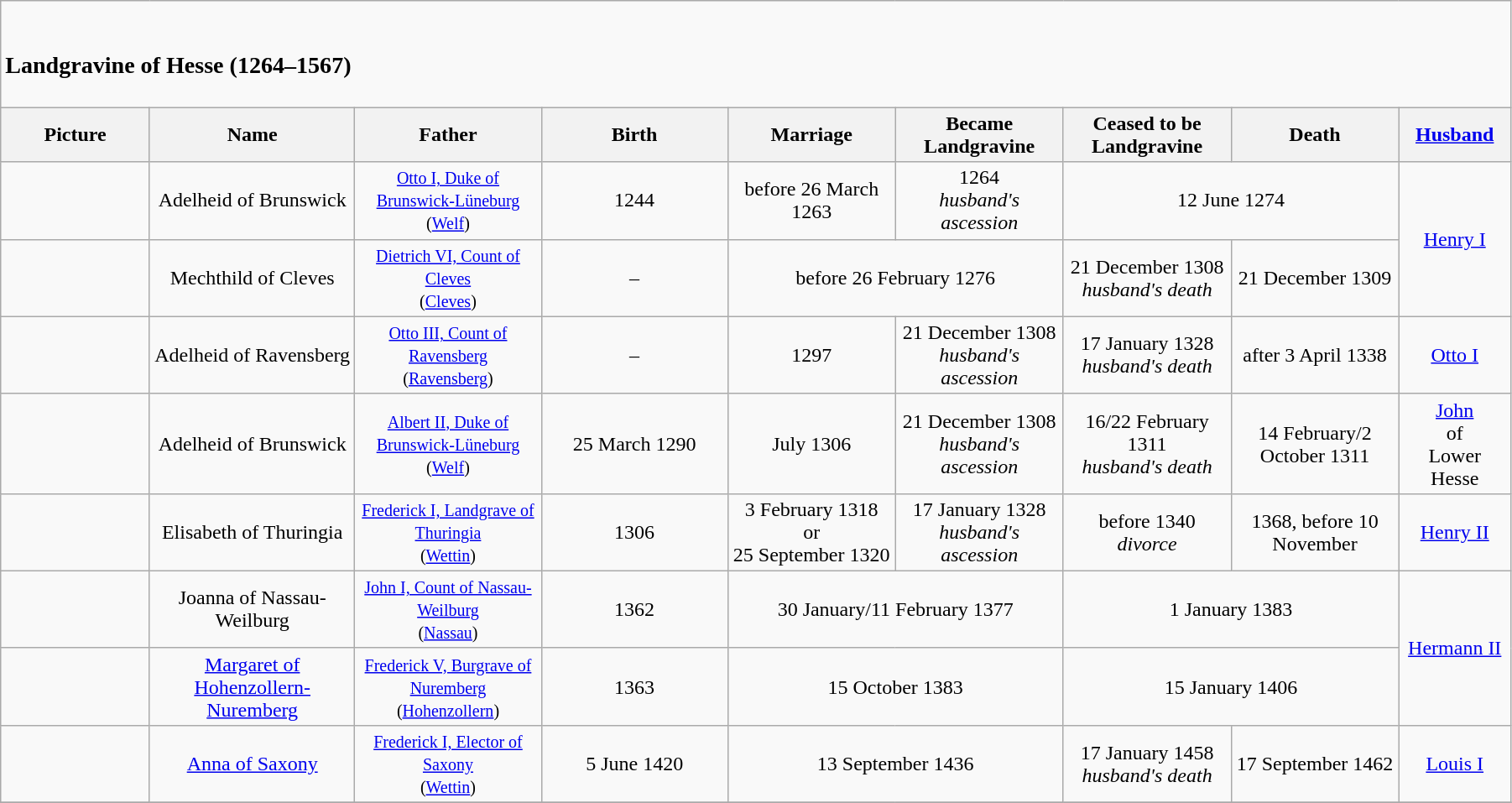<table width=95% class="wikitable">
<tr>
<td colspan="9"><br><h3>Landgravine of Hesse (1264–1567)</h3></td>
</tr>
<tr>
<th width = "8%">Picture</th>
<th width = "11%">Name</th>
<th width = "10%">Father</th>
<th width = "10%">Birth</th>
<th width = "9%">Marriage</th>
<th width = "9%">Became Landgravine</th>
<th width = "9%">Ceased to be Landgravine</th>
<th width = "9%">Death</th>
<th width = "6%"><a href='#'>Husband</a></th>
</tr>
<tr>
<td align="center"></td>
<td align="center">Adelheid of Brunswick</td>
<td align="center"><small><a href='#'>Otto I, Duke of Brunswick-Lüneburg</a><br>(<a href='#'>Welf</a>)</small></td>
<td align="center">1244</td>
<td align="center">before 26 March 1263</td>
<td align="center">1264<br><em>husband's ascession</em></td>
<td align="center" colspan="2">12 June 1274</td>
<td align="center" rowspan="2"><a href='#'>Henry I</a></td>
</tr>
<tr>
<td align="center"></td>
<td align="center">Mechthild of Cleves</td>
<td align="center"><small><a href='#'>Dietrich VI, Count of Cleves</a><br>(<a href='#'>Cleves</a>)</small></td>
<td align="center">–</td>
<td align="center" colspan="2">before 26 February 1276</td>
<td align="center">21 December 1308<br><em>husband's death</em></td>
<td align="center">21 December 1309</td>
</tr>
<tr>
<td align="center"></td>
<td align="center">Adelheid of Ravensberg</td>
<td align="center"><small><a href='#'>Otto III, Count of Ravensberg</a><br>(<a href='#'>Ravensberg</a>)</small></td>
<td align="center">–</td>
<td align="center">1297</td>
<td align="center">21 December 1308<br><em>husband's ascession</em></td>
<td align="center">17 January 1328<br><em>husband's death</em></td>
<td align="center">after 3 April 1338</td>
<td align="center"><a href='#'>Otto I</a></td>
</tr>
<tr>
<td align="center"></td>
<td align="center">Adelheid of Brunswick</td>
<td align="center"><small><a href='#'>Albert II, Duke of Brunswick-Lüneburg</a><br>(<a href='#'>Welf</a>)</small></td>
<td align="center">25 March 1290</td>
<td align="center">July 1306</td>
<td align="center">21 December 1308<br><em>husband's ascession</em></td>
<td align="center">16/22 February 1311<br><em>husband's death</em></td>
<td align="center">14 February/2 October 1311</td>
<td align="center"><a href='#'>John</a><br> of <br>Lower Hesse</td>
</tr>
<tr>
<td align="center"></td>
<td align="center">Elisabeth of Thuringia</td>
<td align="center"><small><a href='#'>Frederick I, Landgrave of Thuringia</a><br>(<a href='#'>Wettin</a>)</small></td>
<td align="center">1306</td>
<td align="center">3 February 1318<br>or<br>25 September 1320</td>
<td align="center">17 January 1328<br><em>husband's ascession</em></td>
<td align="center">before 1340<br><em>divorce</em></td>
<td align="center">1368, before 10 November</td>
<td align="center"><a href='#'>Henry II</a></td>
</tr>
<tr>
<td align="center"></td>
<td align="center">Joanna of Nassau-Weilburg</td>
<td align="center"><small><a href='#'>John I, Count of Nassau-Weilburg</a><br>(<a href='#'>Nassau</a>)</small></td>
<td align="center">1362</td>
<td align="center" colspan="2">30 January/11 February 1377</td>
<td align="center" colspan="2">1 January 1383</td>
<td align="center" rowspan="2"><a href='#'>Hermann II</a></td>
</tr>
<tr>
<td align="center"></td>
<td align="center"><a href='#'>Margaret of Hohenzollern-Nuremberg</a></td>
<td align="center"><small><a href='#'>Frederick V, Burgrave of Nuremberg</a><br>(<a href='#'>Hohenzollern</a>)</small></td>
<td align="center">1363</td>
<td align="center" colspan="2">15 October 1383</td>
<td align="center" colspan="2">15 January 1406</td>
</tr>
<tr>
<td align="center"></td>
<td align="center"><a href='#'>Anna of Saxony</a></td>
<td align="center"><small><a href='#'>Frederick I, Elector of Saxony</a><br>(<a href='#'>Wettin</a>)</small></td>
<td align="center">5 June 1420</td>
<td align="center" colspan="2">13 September 1436</td>
<td align="center">17 January 1458<br><em>husband's death</em></td>
<td align="center">17 September 1462</td>
<td align="center"><a href='#'>Louis I</a></td>
</tr>
<tr>
</tr>
</table>
